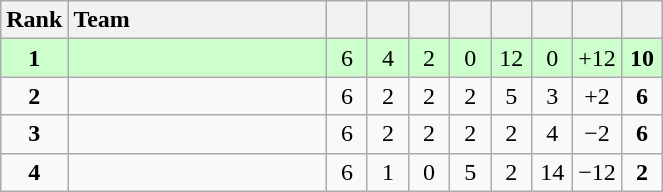<table class="wikitable" style="text-align: center;">
<tr>
<th width=30>Rank</th>
<th width=165 style="text-align:left;">Team</th>
<th width=20></th>
<th width=20></th>
<th width=20></th>
<th width=20></th>
<th width=20></th>
<th width=20></th>
<th width=20></th>
<th width=20></th>
</tr>
<tr style="background:#ccffcc;">
<td><strong>1</strong></td>
<td style="text-align:left;"></td>
<td>6</td>
<td>4</td>
<td>2</td>
<td>0</td>
<td>12</td>
<td>0</td>
<td>+12</td>
<td><strong>10</strong></td>
</tr>
<tr>
<td><strong>2</strong></td>
<td style="text-align:left;"></td>
<td>6</td>
<td>2</td>
<td>2</td>
<td>2</td>
<td>5</td>
<td>3</td>
<td>+2</td>
<td><strong>6</strong></td>
</tr>
<tr>
<td><strong>3</strong></td>
<td style="text-align:left;"></td>
<td>6</td>
<td>2</td>
<td>2</td>
<td>2</td>
<td>2</td>
<td>4</td>
<td>−2</td>
<td><strong>6</strong></td>
</tr>
<tr>
<td><strong>4</strong></td>
<td style="text-align:left;"></td>
<td>6</td>
<td>1</td>
<td>0</td>
<td>5</td>
<td>2</td>
<td>14</td>
<td>−12</td>
<td><strong>2</strong></td>
</tr>
</table>
